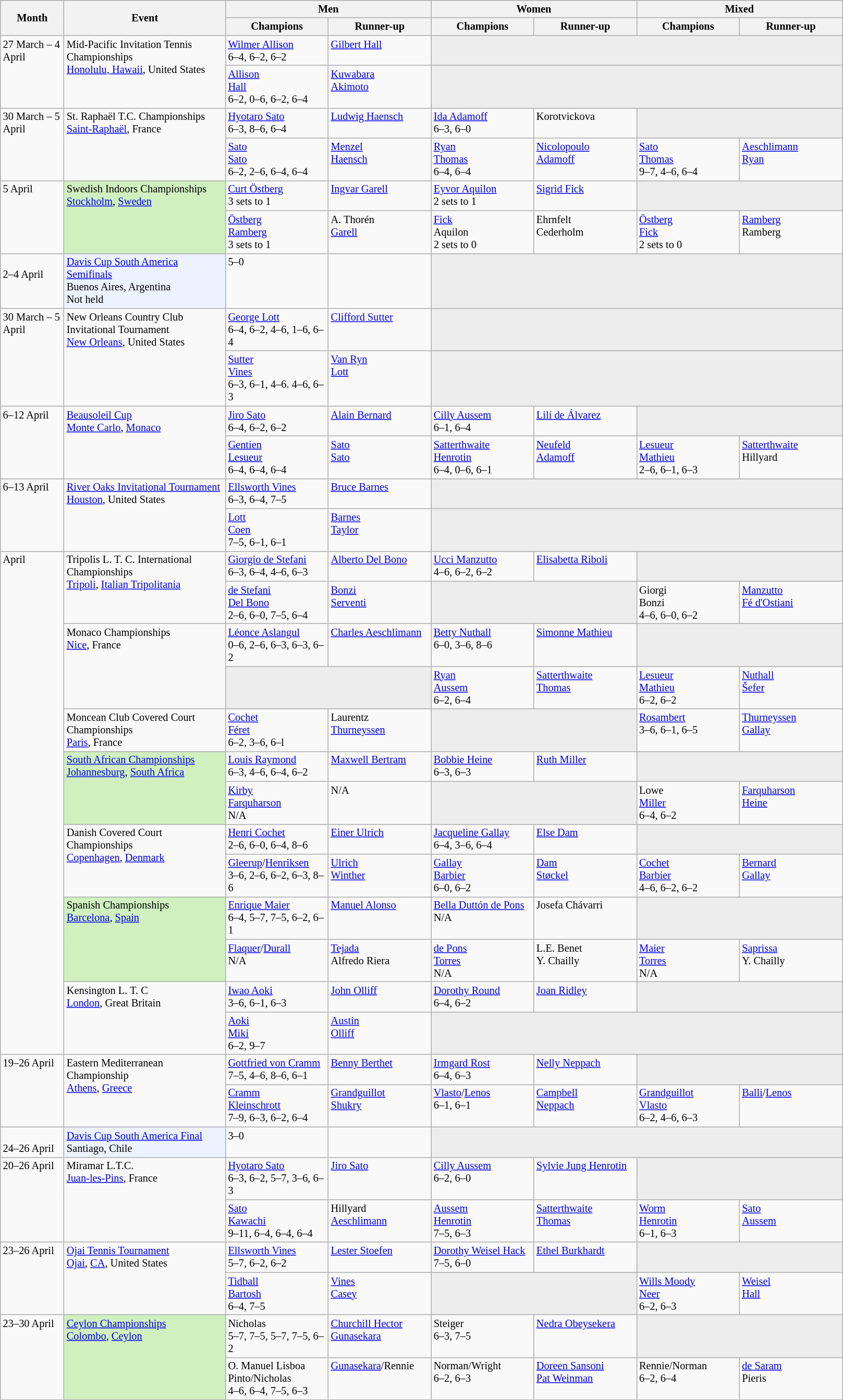<table class="wikitable" style="font-size:85%;">
<tr>
<th rowspan="2" style="width:75px;">Month</th>
<th rowspan="2" style="width:200px;">Event</th>
<th colspan="2" style="width:250px;">Men</th>
<th colspan="2" style="width:250px;">Women</th>
<th colspan="2" style="width:250px;">Mixed</th>
</tr>
<tr>
<th style="width:125px;">Champions</th>
<th style="width:125px;">Runner-up</th>
<th style="width:125px;">Champions</th>
<th style="width:125px;">Runner-up</th>
<th style="width:125px;">Champions</th>
<th style="width:125px;">Runner-up</th>
</tr>
<tr valign=top>
<td rowspan=2>27 March – 4 April</td>
<td rowspan=2>Mid-Pacific Invitation Tennis Championships<br><a href='#'>Honolulu, Hawaii</a>, United States</td>
<td> <a href='#'>Wilmer Allison</a><br>6–4, 6–2, 6–2</td>
<td> <a href='#'>Gilbert Hall</a></td>
<td style="background:#ededed;" colspan="4"></td>
</tr>
<tr valign=top>
<td> <a href='#'>Allison</a> <br>  <a href='#'>Hall</a><br>6–2, 0–6, 6–2, 6–4</td>
<td> <a href='#'>Kuwabara</a> <br>  <a href='#'>Akimoto</a></td>
<td style="background:#ededed;" colspan="4"></td>
</tr>
<tr valign=top>
<td rowspan=2>30 March – 5 April</td>
<td rowspan=2>St. Raphaël T.C. Championships<br><a href='#'>Saint-Raphaël</a>, France</td>
<td> <a href='#'>Hyotaro Sato</a><br>6–3, 8–6, 6–4</td>
<td> <a href='#'>Ludwig Haensch</a></td>
<td> <a href='#'>Ida Adamoff</a><br>6–3, 6–0</td>
<td> Korotvickova</td>
<td style="background:#ededed;" colspan="2"></td>
</tr>
<tr valign=top>
<td> <a href='#'>Sato</a> <br>  <a href='#'>Sato</a><br>6–2, 2–6, 6–4, 6–4</td>
<td> <a href='#'>Menzel</a> <br>  <a href='#'>Haensch</a></td>
<td> <a href='#'>Ryan</a> <br>  <a href='#'>Thomas</a><br>6–4, 6–4</td>
<td> <a href='#'>Nicolopoulo</a> <br>  <a href='#'>Adamoff</a></td>
<td> <a href='#'>Sato</a> <br>  <a href='#'>Thomas</a><br>9–7, 4–6, 6–4</td>
<td> <a href='#'>Aeschlimann</a> <br>  <a href='#'>Ryan</a></td>
</tr>
<tr valign=top>
<td rowspan=2>5 April</td>
<td rowspan=2 style="background:#d0f0c0">Swedish Indoors Championships<br><a href='#'>Stockholm</a>, <a href='#'>Sweden</a></td>
<td> <a href='#'>Curt Östberg</a><br>3 sets to 1</td>
<td> <a href='#'>Ingvar Garell</a></td>
<td> <a href='#'>Eyvor Aquilon</a><br>2 sets to 1</td>
<td> <a href='#'>Sigrid Fick</a></td>
<td style="background:#ededed;" colspan="2"></td>
</tr>
<tr valign=top>
<td> <a href='#'>Östberg</a> <br>  <a href='#'>Ramberg</a><br>3 sets to 1</td>
<td> A. Thorén <br> <a href='#'>Garell</a></td>
<td> <a href='#'>Fick</a> <br>  Aquilon<br>2 sets to 0</td>
<td>Ehrnfelt <br> Cederholm</td>
<td> <a href='#'>Östberg</a> <br>  <a href='#'>Fick</a><br>2 sets to 0</td>
<td> <a href='#'>Ramberg</a> <br> Ramberg</td>
</tr>
<tr valign=top>
<td><br>2–4 April</td>
<td style="background:#ECF2FF;"><a href='#'>Davis Cup South America Semifinals</a><br>Buenos Aires, Argentina<br>Not held</td>
<td><strong></strong> 5–0<br><strong></strong></td>
<td><br></td>
<td style="background:#ededed;" colspan="4"></td>
</tr>
<tr valign=top>
<td rowspan=2>30 March – 5 April</td>
<td rowspan=2>New Orleans Country Club Invitational Tournament<br><a href='#'>New Orleans</a>, United States</td>
<td> <a href='#'>George Lott</a><br>6–4, 6–2, 4–6, 1–6, 6–4</td>
<td> <a href='#'>Clifford Sutter</a></td>
<td style="background:#ededed;" colspan="4"></td>
</tr>
<tr valign=top>
<td> <a href='#'>Sutter</a> <br>  <a href='#'>Vines</a><br>6–3, 6–1, 4–6. 4–6, 6–3</td>
<td> <a href='#'>Van Ryn</a> <br>  <a href='#'>Lott</a></td>
<td style="background:#ededed;" colspan="4"></td>
</tr>
<tr valign=top>
<td rowspan=2>6–12 April</td>
<td rowspan=2><a href='#'>Beausoleil Cup</a><br><a href='#'>Monte Carlo</a>, <a href='#'>Monaco</a></td>
<td> <a href='#'>Jiro Sato</a><br>6–4, 6–2, 6–2</td>
<td> <a href='#'>Alain Bernard</a></td>
<td> <a href='#'>Cilly Aussem</a><br>6–1, 6–4</td>
<td> <a href='#'>Lilí de Álvarez</a></td>
<td style="background:#ededed;" colspan="2"></td>
</tr>
<tr valign=top>
<td> <a href='#'>Gentien</a> <br>  <a href='#'>Lesueur</a><br>6–4, 6–4, 6–4</td>
<td> <a href='#'>Sato</a> <br>  <a href='#'>Sato</a></td>
<td> <a href='#'>Satterthwaite</a> <br>  <a href='#'>Henrotin</a><br>6–4, 0–6, 6–1</td>
<td> <a href='#'>Neufeld</a> <br>  <a href='#'>Adamoff</a></td>
<td> <a href='#'>Lesueur</a> <br>  <a href='#'>Mathieu</a><br>2–6, 6–1, 6–3</td>
<td> <a href='#'>Satterthwaite</a> <br>  Hillyard</td>
</tr>
<tr valign=top>
<td rowspan=2>6–13 April</td>
<td rowspan=2><a href='#'>River Oaks Invitational Tournament</a><br><a href='#'>Houston</a>, United States</td>
<td> <a href='#'>Ellsworth Vines</a><br>6–3, 6–4, 7–5</td>
<td> <a href='#'>Bruce Barnes</a></td>
<td style="background:#ededed;" colspan="4"></td>
</tr>
<tr valign=top>
<td> <a href='#'>Lott</a> <br>  <a href='#'>Coen</a><br>7–5, 6–1, 6–1</td>
<td> <a href='#'>Barnes</a> <br> <a href='#'>Taylor</a></td>
<td style="background:#ededed;" colspan="4"></td>
</tr>
<tr valign=top>
<td rowspan=13>April</td>
<td rowspan=2>Tripolis L. T. C. International Championships<br><a href='#'>Tripoli</a>, <a href='#'>Italian Tripolitania</a></td>
<td> <a href='#'>Giorgio de Stefani</a><br>6–3, 6–4, 4–6, 6–3</td>
<td> <a href='#'>Alberto Del Bono</a></td>
<td> <a href='#'>Ucci Manzutto</a><br>4–6, 6–2, 6–2</td>
<td> <a href='#'>Elisabetta Riboli</a></td>
<td style="background:#ededed;" colspan="2"></td>
</tr>
<tr valign=top>
<td> <a href='#'>de Stefani</a> <br> <a href='#'>Del Bono</a><br>2–6, 6–0, 7–5, 6–4</td>
<td> <a href='#'>Bonzi</a> <br> <a href='#'>Serventi</a></td>
<td style="background:#ededed;" colspan="2"></td>
<td> Giorgi <br> Bonzi<br>4–6, 6–0, 6–2</td>
<td> <a href='#'>Manzutto</a> <br>  <a href='#'>Fé d'Ostiani</a></td>
</tr>
<tr valign=top>
<td rowspan=2>Monaco Championships<br><a href='#'>Nice</a>, France</td>
<td> <a href='#'>Léonce Aslangul</a><br>0–6, 2–6, 6–3, 6–3, 6–2</td>
<td> <a href='#'>Charles Aeschlimann</a></td>
<td> <a href='#'>Betty Nuthall</a><br>6–0, 3–6, 8–6</td>
<td> <a href='#'>Simonne Mathieu</a></td>
<td style="background:#ededed;" colspan="2"></td>
</tr>
<tr valign=top>
<td style="background:#ededed;" colspan="2"></td>
<td><a href='#'>Ryan</a> <br>  <a href='#'>Aussem</a><br>6–2, 6–4</td>
<td> <a href='#'>Satterthwaite</a> <br>  <a href='#'>Thomas</a></td>
<td> <a href='#'>Lesueur</a> <br>  <a href='#'>Mathieu</a><br>6–2, 6–2</td>
<td> <a href='#'>Nuthall</a> <br> <a href='#'>Šefer</a></td>
</tr>
<tr valign=top>
<td>Moncean Club Covered Court Championships<br><a href='#'>Paris</a>, France</td>
<td> <a href='#'>Cochet</a> <br>  <a href='#'>Féret</a><br>6–2, 3–6, 6–l</td>
<td> Laurentz <br> <a href='#'>Thurneyssen</a></td>
<td style="background:#ededed;" colspan="2"></td>
<td><a href='#'>Rosambert</a><br>3–6, 6–1, 6–5</td>
<td> <a href='#'>Thurneyssen</a> <br> <a href='#'>Gallay</a></td>
</tr>
<tr valign=top>
<td rowspan=2 style="background:#d0f0c0"><a href='#'>South African Championships</a><br><a href='#'>Johannesburg</a>, <a href='#'>South Africa</a></td>
<td> <a href='#'>Louis Raymond</a><br>6–3, 4–6, 6–4, 6–2</td>
<td> <a href='#'>Maxwell Bertram</a></td>
<td> <a href='#'>Bobbie Heine</a><br>6–3, 6–3</td>
<td> <a href='#'>Ruth Miller</a></td>
<td style="background:#ededed;" colspan="2"></td>
</tr>
<tr valign=top>
<td> <a href='#'>Kirby</a> <br>  <a href='#'>Farquharson</a><br>N/A</td>
<td>N/A</td>
<td style="background:#ededed;" colspan="2"></td>
<td> Lowe <br> <a href='#'>Miller</a><br>6–4, 6–2</td>
<td><a href='#'>Farquharson</a> <br>  <a href='#'>Heine</a></td>
</tr>
<tr valign=top>
<td rowspan=2>Danish Covered Court Championships<br><a href='#'>Copenhagen</a>, <a href='#'>Denmark</a></td>
<td> <a href='#'>Henri Cochet</a><br>2–6, 6–0, 6–4, 8–6</td>
<td> <a href='#'>Einer Ulrich</a></td>
<td> <a href='#'>Jacqueline Gallay</a><br>6–4, 3–6, 6–4</td>
<td><a href='#'>Else Dam</a></td>
<td style="background:#ededed;" colspan="2"></td>
</tr>
<tr valign=top>
<td>  <a href='#'>Gleerup</a>/<a href='#'>Henriksen</a><br>3–6, 2–6, 6–2, 6–3, 8–6</td>
<td> <a href='#'>Ulrich</a> <br> <a href='#'>Winther</a></td>
<td><a href='#'>Gallay</a><br>  <a href='#'>Barbier</a><br>6–0, 6–2</td>
<td> <a href='#'>Dam</a> <br> <a href='#'>Støckel</a></td>
<td> <a href='#'>Cochet</a> <br>  <a href='#'>Barbier</a><br>4–6, 6–2, 6–2</td>
<td> <a href='#'>Bernard</a> <br>  <a href='#'>Gallay</a></td>
</tr>
<tr valign=top>
<td rowspan=2 style="background:#d0f0c0">Spanish Championships<br><a href='#'>Barcelona</a>, <a href='#'>Spain</a></td>
<td> <a href='#'>Enrique Maier</a><br>6–4, 5–7, 7–5, 6–2, 6–1</td>
<td> <a href='#'>Manuel Alonso</a></td>
<td> <a href='#'>Bella Duttón de Pons</a><br>N/A</td>
<td> Josefa Chávarri</td>
<td style="background:#ededed;" colspan="2"></td>
</tr>
<tr valign=top>
<td> <a href='#'>Flaquer</a>/<a href='#'>Durall</a><br>N/A</td>
<td> <a href='#'>Tejada</a> <br>  Alfredo Riera</td>
<td><a href='#'>de Pons</a> <br> <a href='#'>Torres</a><br>N/A</td>
<td> L.E. Benet <br> Y. Chailly </td>
<td><a href='#'>Maier</a> <br> <a href='#'>Torres</a><br>N/A</td>
<td>  <a href='#'>Saprissa</a> <br> Y. Chailly</td>
</tr>
<tr valign=top>
<td rowspan=2>Kensington L. T. C<br><a href='#'>London</a>, Great Britain</td>
<td> <a href='#'>Iwao Aoki</a><br>3–6, 6–1, 6–3</td>
<td> <a href='#'>John Olliff</a></td>
<td> <a href='#'>Dorothy Round</a><br>6–4, 6–2</td>
<td> <a href='#'>Joan Ridley</a></td>
<td style="background:#ededed;" colspan="2"></td>
</tr>
<tr valign=top>
<td><a href='#'>Aoki</a> <br> <a href='#'>Miki</a><br>6–2, 9–7</td>
<td> <a href='#'>Austin</a> <br>  <a href='#'>Olliff</a></td>
<td style="background:#ededed;" colspan="4"></td>
</tr>
<tr valign=top>
<td rowspan=2>19–26 April</td>
<td rowspan=2>Eastern Mediterranean Championship<br><a href='#'>Athens</a>, <a href='#'>Greece</a></td>
<td> <a href='#'>Gottfried von Cramm</a><br>7–5, 4–6, 8–6, 6–1</td>
<td> <a href='#'>Benny Berthet</a></td>
<td> <a href='#'>Irmgard Rost</a><br>6–4, 6–3</td>
<td> <a href='#'>Nelly Neppach</a></td>
<td style="background:#ededed;" colspan="2"></td>
</tr>
<tr valign=top>
<td><a href='#'>Cramm</a> <br> <a href='#'>Kleinschrott</a><br>7–9, 6–3, 6–2, 6–4</td>
<td> <a href='#'>Grandguillot</a> <br> <a href='#'>Shukry</a></td>
<td> <a href='#'>Vlasto</a>/<a href='#'>Lenos</a><br>6–1, 6–1</td>
<td><a href='#'>Campbell</a> <br>  <a href='#'>Neppach</a></td>
<td> <a href='#'>Grandguillot</a><br> <a href='#'>Vlasto</a><br>6–2, 4–6, 6–3</td>
<td> <a href='#'>Balli</a>/<a href='#'>Lenos</a></td>
</tr>
<tr valign=top>
<td><br>24–26 April</td>
<td style="background:#ECF2FF;"><a href='#'>Davis Cup South America Final</a><br>Santiago, Chile</td>
<td><strong></strong> 3–0</td>
<td></td>
<td style="background:#ededed;" colspan="4"></td>
</tr>
<tr valign=top>
<td rowspan=2>20–26 April</td>
<td rowspan=2>Miramar L.T.C.<br><a href='#'>Juan-les-Pins</a>, France</td>
<td> <a href='#'>Hyotaro Sato</a><br>6–3, 6–2, 5–7, 3–6, 6–3</td>
<td> <a href='#'>Jiro Sato</a></td>
<td> <a href='#'>Cilly Aussem</a><br>6–2, 6–0</td>
<td> <a href='#'>Sylvie Jung Henrotin</a></td>
<td style="background:#ededed;" colspan="2"></td>
</tr>
<tr valign=top>
<td>  <a href='#'>Sato</a> <br> <a href='#'>Kawachi</a><br>9–11, 6–4, 6–4, 6–4</td>
<td> Hillyard <br> <a href='#'>Aeschlimann</a></td>
<td> <a href='#'>Aussem</a> <br> <a href='#'>Henrotin</a><br>7–5, 6–3</td>
<td> <a href='#'>Satterthwaite</a> <br>  <a href='#'>Thomas</a></td>
<td> <a href='#'>Worm</a> <br>  <a href='#'>Henrotin</a><br>6–1, 6–3</td>
<td>  <a href='#'>Sato</a> <br>  <a href='#'>Aussem</a></td>
</tr>
<tr valign=top>
<td rowspan=2>23–26 April</td>
<td rowspan=2><a href='#'>Ojai Tennis Tournament</a><br><a href='#'>Ojai</a>, <a href='#'>CA</a>, United States</td>
<td> <a href='#'>Ellsworth Vines</a><br>5–7, 6–2, 6–2</td>
<td> <a href='#'>Lester Stoefen</a></td>
<td> <a href='#'>Dorothy Weisel Hack</a><br>7–5, 6–0</td>
<td> <a href='#'>Ethel Burkhardt</a></td>
<td style="background:#ededed;" colspan="2"></td>
</tr>
<tr valign=top>
<td>  <a href='#'>Tidball</a> <br> <a href='#'>Bartosh</a><br>6–4, 7–5</td>
<td> <a href='#'>Vines</a> <br>  <a href='#'>Casey</a></td>
<td style="background:#ededed;" colspan="2"></td>
<td> <a href='#'>Wills Moody</a> <br>  <a href='#'>Neer</a><br>6–2, 6–3</td>
<td> <a href='#'>Weisel</a> <br>  <a href='#'>Hall</a></td>
</tr>
<tr valign=top>
<td rowspan=2>23–30 April</td>
<td rowspan=2 style="background:#d0f0c0"><a href='#'>Ceylon Championships</a><br><a href='#'>Colombo</a>, <a href='#'>Ceylon</a></td>
<td> Nicholas<br>5–7, 7–5, 5–7, 7–5, 6–2</td>
<td> <a href='#'>Churchill Hector Gunasekara</a></td>
<td> Steiger<br>6–3, 7–5</td>
<td> <a href='#'>Nedra Obeysekera</a></td>
<td style="background:#ededed;" colspan="2"></td>
</tr>
<tr valign=top>
<td> O. Manuel Lisboa Pinto/Nicholas<br>4–6, 6–4, 7–5, 6–3</td>
<td><a href='#'>Gunasekara</a>/Rennie</td>
<td> Norman/Wright<br>6–2, 6–3</td>
<td> <a href='#'>Doreen Sansoni</a> <br> <a href='#'>Pat Weinman</a></td>
<td> Rennie/Norman<br>6–2, 6–4</td>
<td> <a href='#'>de Saram</a> <br> Pieris</td>
</tr>
</table>
